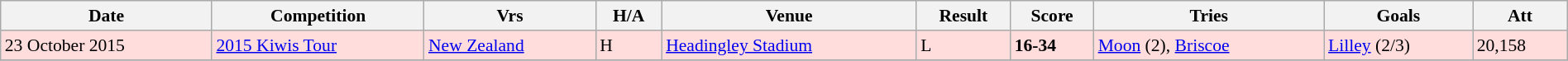<table class="wikitable" style="font-size:90%;" width="100%">
<tr>
<th>Date</th>
<th>Competition</th>
<th>Vrs</th>
<th>H/A</th>
<th>Venue</th>
<th>Result</th>
<th>Score</th>
<th>Tries</th>
<th>Goals</th>
<th>Att</th>
</tr>
<tr style="background:#ffdddd;" width=20 | >
<td>23 October 2015</td>
<td><a href='#'>2015 Kiwis Tour</a></td>
<td> <a href='#'>New Zealand</a></td>
<td>H</td>
<td><a href='#'>Headingley Stadium</a></td>
<td>L</td>
<td><strong>16-34</strong></td>
<td><a href='#'>Moon</a> (2), <a href='#'>Briscoe</a></td>
<td><a href='#'>Lilley</a> (2/3)</td>
<td>20,158</td>
</tr>
<tr>
</tr>
</table>
